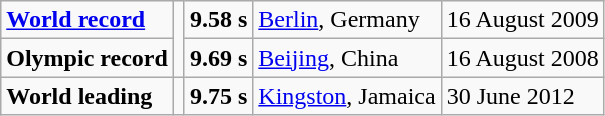<table class="wikitable">
<tr>
<td><strong><a href='#'>World record</a></strong></td>
<td rowspan=2></td>
<td><strong>9.58 s</strong></td>
<td><a href='#'>Berlin</a>, Germany</td>
<td>16 August 2009</td>
</tr>
<tr>
<td><strong>Olympic record</strong></td>
<td><strong>9.69 s</strong></td>
<td><a href='#'>Beijing</a>, China</td>
<td>16 August 2008</td>
</tr>
<tr>
<td><strong>World leading</strong></td>
<td></td>
<td><strong>9.75 s</strong></td>
<td><a href='#'>Kingston</a>, Jamaica</td>
<td>30 June 2012</td>
</tr>
</table>
